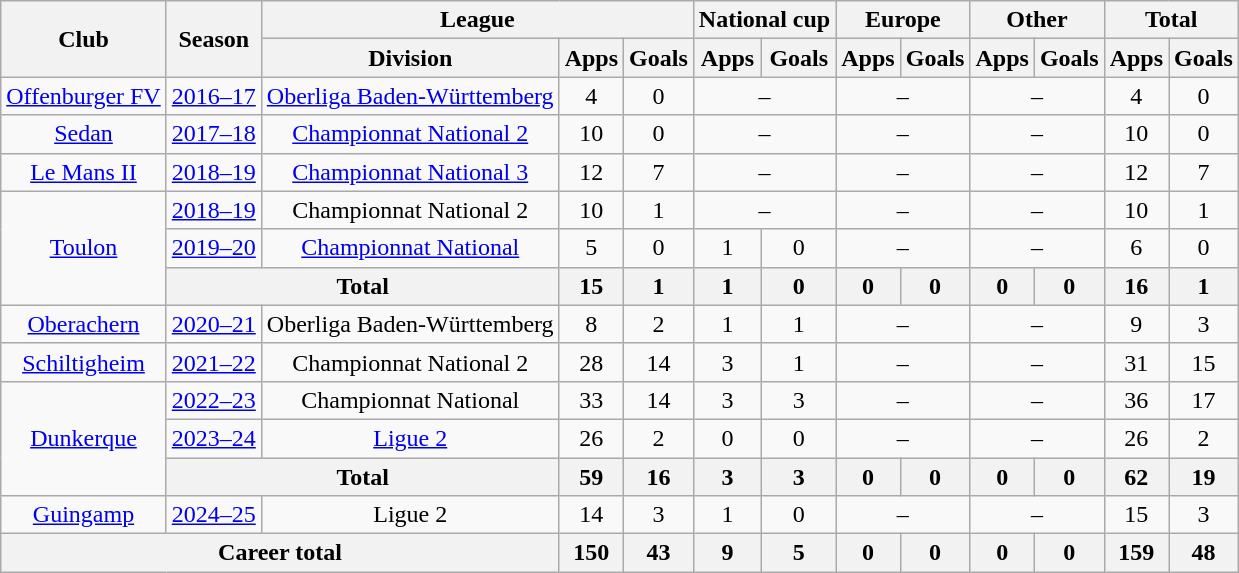<table class="wikitable" style="text-align:center">
<tr>
<th rowspan="2">Club</th>
<th rowspan="2">Season</th>
<th colspan="3">League</th>
<th colspan="2">National cup</th>
<th colspan="2">Europe</th>
<th colspan="2">Other</th>
<th colspan="2">Total</th>
</tr>
<tr>
<th>Division</th>
<th>Apps</th>
<th>Goals</th>
<th>Apps</th>
<th>Goals</th>
<th>Apps</th>
<th>Goals</th>
<th>Apps</th>
<th>Goals</th>
<th>Apps</th>
<th>Goals</th>
</tr>
<tr>
<td align=center valign=center><a href='#'>Offenburger FV</a></td>
<td><a href='#'>2016–17</a></td>
<td><a href='#'>Oberliga Baden-Württemberg</a></td>
<td>4</td>
<td>0</td>
<td colspan="2">–</td>
<td colspan="2">–</td>
<td colspan="2">–</td>
<td>4</td>
<td>0</td>
</tr>
<tr>
<td align=center valign=center><a href='#'>Sedan</a></td>
<td><a href='#'>2017–18</a></td>
<td><a href='#'>Championnat National 2</a></td>
<td>10</td>
<td>0</td>
<td colspan="2">–</td>
<td colspan="2">–</td>
<td colspan="2">–</td>
<td>10</td>
<td>0</td>
</tr>
<tr>
<td align=center valign=center><a href='#'>Le Mans II</a></td>
<td><a href='#'>2018–19</a></td>
<td><a href='#'>Championnat National 3</a></td>
<td>12</td>
<td>7</td>
<td colspan="2">–</td>
<td colspan="2">–</td>
<td colspan="2">–</td>
<td>12</td>
<td>7</td>
</tr>
<tr>
<td align=center valign=center rowspan=3><a href='#'>Toulon</a></td>
<td><a href='#'>2018–19</a></td>
<td>Championnat National 2</td>
<td>10</td>
<td>1</td>
<td colspan="2">–</td>
<td colspan="2">–</td>
<td colspan="2">–</td>
<td>10</td>
<td>1</td>
</tr>
<tr>
<td><a href='#'>2019–20</a></td>
<td><a href='#'>Championnat National</a></td>
<td>5</td>
<td>0</td>
<td>1</td>
<td>0</td>
<td colspan="2">–</td>
<td colspan="2">–</td>
<td>6</td>
<td>0</td>
</tr>
<tr>
<th colspan=2>Total</th>
<th>15</th>
<th>1</th>
<th>1</th>
<th>0</th>
<th>0</th>
<th>0</th>
<th>0</th>
<th>0</th>
<th>16</th>
<th>1</th>
</tr>
<tr>
<td align=center valign=center><a href='#'>Oberachern</a></td>
<td><a href='#'>2020–21</a></td>
<td>Oberliga Baden-Württemberg</td>
<td>8</td>
<td>2</td>
<td>1</td>
<td>1</td>
<td colspan="2">–</td>
<td colspan="2">–</td>
<td>9</td>
<td>3</td>
</tr>
<tr>
<td align=center valign=center><a href='#'>Schiltigheim</a></td>
<td><a href='#'>2021–22</a></td>
<td>Championnat National 2</td>
<td>28</td>
<td>14</td>
<td>3</td>
<td>1</td>
<td colspan="2">–</td>
<td colspan="2">–</td>
<td>31</td>
<td>15</td>
</tr>
<tr>
<td align=center valign=center rowspan=3><a href='#'>Dunkerque</a></td>
<td><a href='#'>2022–23</a></td>
<td>Championnat National</td>
<td>33</td>
<td>14</td>
<td>3</td>
<td>3</td>
<td colspan="2">–</td>
<td colspan="2">–</td>
<td>36</td>
<td>17</td>
</tr>
<tr>
<td><a href='#'>2023–24</a></td>
<td><a href='#'>Ligue 2</a></td>
<td>26</td>
<td>2</td>
<td>0</td>
<td>0</td>
<td colspan="2">–</td>
<td colspan="2">–</td>
<td>26</td>
<td>2</td>
</tr>
<tr>
<th colspan=2>Total</th>
<th>59</th>
<th>16</th>
<th>3</th>
<th>3</th>
<th>0</th>
<th>0</th>
<th>0</th>
<th>0</th>
<th>62</th>
<th>19</th>
</tr>
<tr>
<td align=center valign=center><a href='#'>Guingamp</a></td>
<td><a href='#'>2024–25</a></td>
<td>Ligue 2</td>
<td>14</td>
<td>3</td>
<td>1</td>
<td>0</td>
<td colspan="2">–</td>
<td colspan="2">–</td>
<td>15</td>
<td>3</td>
</tr>
<tr>
<th colspan=3>Career total</th>
<th>150</th>
<th>43</th>
<th>9</th>
<th>5</th>
<th>0</th>
<th>0</th>
<th>0</th>
<th>0</th>
<th>159</th>
<th>48</th>
</tr>
</table>
